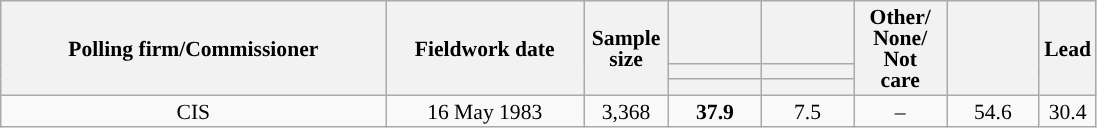<table class="wikitable collapsible collapsed" style="text-align:center; font-size:90%; line-height:14px;">
<tr style="height:42px;">
<th style="width:250px;" rowspan="3">Polling firm/Commissioner</th>
<th style="width:125px;" rowspan="3">Fieldwork date</th>
<th style="width:50px;" rowspan="3">Sample size</th>
<th style="width:55px;"></th>
<th style="width:55px;"></th>
<th style="width:55px;" rowspan="3">Other/<br>None/<br>Not<br>care</th>
<th style="width:55px;" rowspan="3"></th>
<th style="width:30px;" rowspan="3">Lead</th>
</tr>
<tr>
<th style="color:inherit;background:"></th>
<th style="color:inherit;background:"></th>
</tr>
<tr>
<th></th>
<th></th>
</tr>
<tr>
<td>CIS</td>
<td>16 May 1983</td>
<td>3,368</td>
<td><strong>37.9</strong></td>
<td>7.5</td>
<td>–</td>
<td>54.6</td>
<td style="background:">30.4</td>
</tr>
</table>
